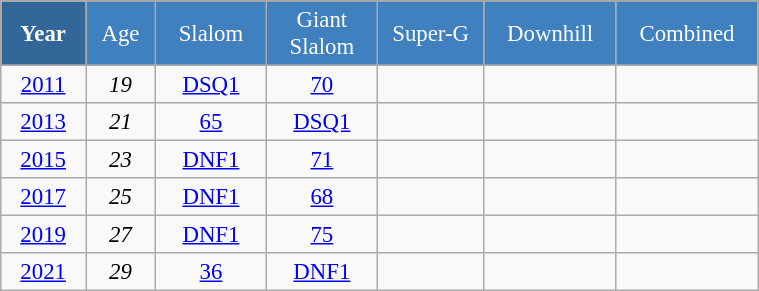<table class="wikitable" style="font-size:95%; text-align:center; border:grey solid 1px; border-collapse:collapse;" width="40%">
<tr style="background-color:#369; color:white;">
<td rowspan="2" colspan="1" width="4%"><strong>Year</strong></td>
</tr>
<tr style="background-color:#4180be; color:white;">
<td width="3%">Age</td>
<td width="5%">Slalom</td>
<td width="5%">Giant<br>Slalom</td>
<td width="5%">Super-G</td>
<td width="5%">Downhill</td>
<td width="5%">Combined</td>
</tr>
<tr style="background-color:#8CB2D8; color:white;">
</tr>
<tr>
<td><a href='#'>2011</a></td>
<td><em>19</em></td>
<td><a href='#'>DSQ1</a></td>
<td><a href='#'>70</a></td>
<td></td>
<td></td>
<td></td>
</tr>
<tr>
<td><a href='#'>2013</a></td>
<td><em>21</em></td>
<td><a href='#'>65</a></td>
<td><a href='#'>DSQ1</a></td>
<td></td>
<td></td>
<td></td>
</tr>
<tr>
<td><a href='#'>2015</a></td>
<td><em>23</em></td>
<td><a href='#'>DNF1</a></td>
<td><a href='#'>71</a></td>
<td></td>
<td></td>
<td></td>
</tr>
<tr>
<td><a href='#'>2017</a></td>
<td><em>25</em></td>
<td><a href='#'>DNF1</a></td>
<td><a href='#'>68</a></td>
<td></td>
<td></td>
<td></td>
</tr>
<tr>
<td><a href='#'>2019</a></td>
<td><em>27</em></td>
<td><a href='#'>DNF1</a></td>
<td><a href='#'>75</a></td>
<td></td>
<td></td>
<td></td>
</tr>
<tr>
<td><a href='#'>2021</a></td>
<td><em>29</em></td>
<td><a href='#'>36</a></td>
<td><a href='#'>DNF1</a></td>
<td></td>
<td></td>
<td></td>
</tr>
</table>
